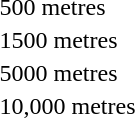<table>
<tr>
<td>500 metres<br></td>
<td></td>
<td></td>
<td></td>
</tr>
<tr>
<td>1500 metres<br></td>
<td></td>
<td></td>
<td></td>
</tr>
<tr>
<td>5000 metres<br></td>
<td></td>
<td></td>
<td></td>
</tr>
<tr>
<td>10,000 metres<br></td>
<td></td>
<td></td>
<td></td>
</tr>
</table>
